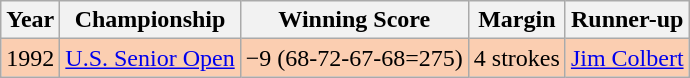<table class="wikitable">
<tr>
<th>Year</th>
<th>Championship</th>
<th>Winning Score</th>
<th>Margin</th>
<th>Runner-up</th>
</tr>
<tr style="background:#FBCEB1;">
<td>1992</td>
<td><a href='#'>U.S. Senior Open</a></td>
<td>−9 (68-72-67-68=275)</td>
<td>4 strokes</td>
<td> <a href='#'>Jim Colbert</a></td>
</tr>
</table>
